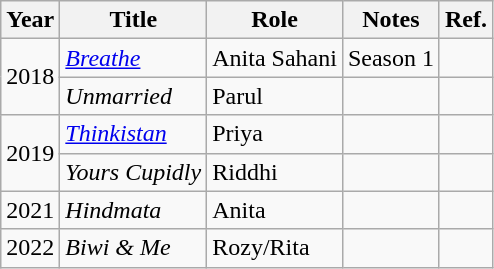<table class="wikitable sortable">
<tr>
<th>Year</th>
<th>Title</th>
<th>Role</th>
<th>Notes</th>
<th>Ref.</th>
</tr>
<tr>
<td rowspan="2">2018</td>
<td><em><a href='#'>Breathe</a></em></td>
<td>Anita Sahani</td>
<td>Season 1</td>
<td></td>
</tr>
<tr>
<td><em>Unmarried</em></td>
<td>Parul</td>
<td></td>
<td></td>
</tr>
<tr>
<td rowspan="2">2019</td>
<td><em><a href='#'>Thinkistan</a></em></td>
<td>Priya</td>
<td></td>
<td></td>
</tr>
<tr>
<td><em>Yours Cupidly</em></td>
<td>Riddhi</td>
<td></td>
<td></td>
</tr>
<tr>
<td>2021</td>
<td><em>Hindmata</em></td>
<td>Anita</td>
<td></td>
<td></td>
</tr>
<tr>
<td>2022</td>
<td><em>Biwi & Me</em></td>
<td>Rozy/Rita</td>
<td></td>
<td></td>
</tr>
</table>
